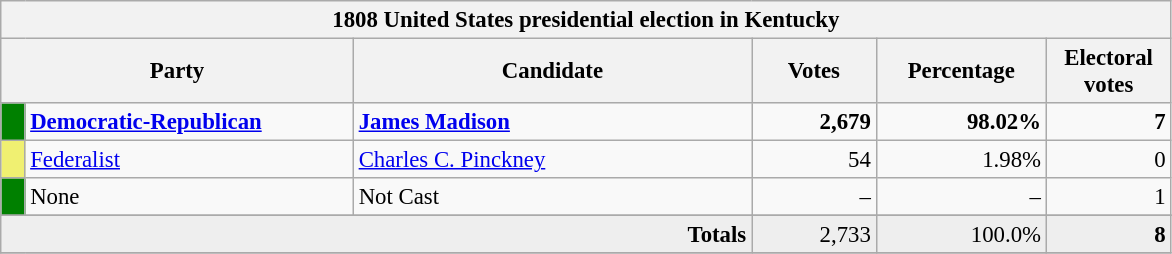<table class="wikitable" style="font-size: 95%;">
<tr>
<th colspan="6">1808 United States presidential election in Kentucky</th>
</tr>
<tr>
<th colspan="2" style="width: 15em">Party</th>
<th style="width: 17em">Candidate</th>
<th style="width: 5em">Votes</th>
<th style="width: 7em">Percentage</th>
<th style="width: 5em">Electoral votes</th>
</tr>
<tr>
<th style="background-color:#008000; width: 3px"></th>
<td style="width: 130px"><strong><a href='#'>Democratic-Republican</a></strong></td>
<td><strong><a href='#'>James Madison</a></strong></td>
<td align="right"><strong>2,679</strong></td>
<td align="right"><strong>98.02%</strong></td>
<td align="right"><strong>7</strong></td>
</tr>
<tr>
<th style="background-color:#F0F071; width: 3px"></th>
<td style="width: 130px"><a href='#'>Federalist</a></td>
<td><a href='#'>Charles C. Pinckney</a></td>
<td align="right">54</td>
<td align="right">1.98%</td>
<td align="right">0</td>
</tr>
<tr>
<th style="background-color:#008000; width: 3px"></th>
<td style="width: 130px">None</td>
<td>Not Cast</td>
<td align="right">–</td>
<td align="right">–</td>
<td align="right">1</td>
</tr>
<tr>
</tr>
<tr bgcolor="#EEEEEE">
<td colspan="3" align="right"><strong>Totals</strong></td>
<td align="right">2,733</td>
<td align="right">100.0%</td>
<td align="right"><strong>8</strong></td>
</tr>
<tr>
</tr>
</table>
